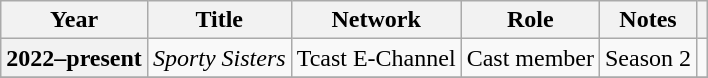<table class="wikitable sortable plainrowheaders">
<tr>
<th scope="col">Year</th>
<th scope="col">Title</th>
<th scope="col">Network</th>
<th scope="col">Role</th>
<th scope="col">Notes</th>
<th scope="col" class="unsortable"></th>
</tr>
<tr>
<th scope="row">2022–present</th>
<td><em>Sporty Sisters</em></td>
<td>Tcast E-Channel</td>
<td>Cast member</td>
<td>Season 2</td>
<td></td>
</tr>
<tr>
</tr>
</table>
